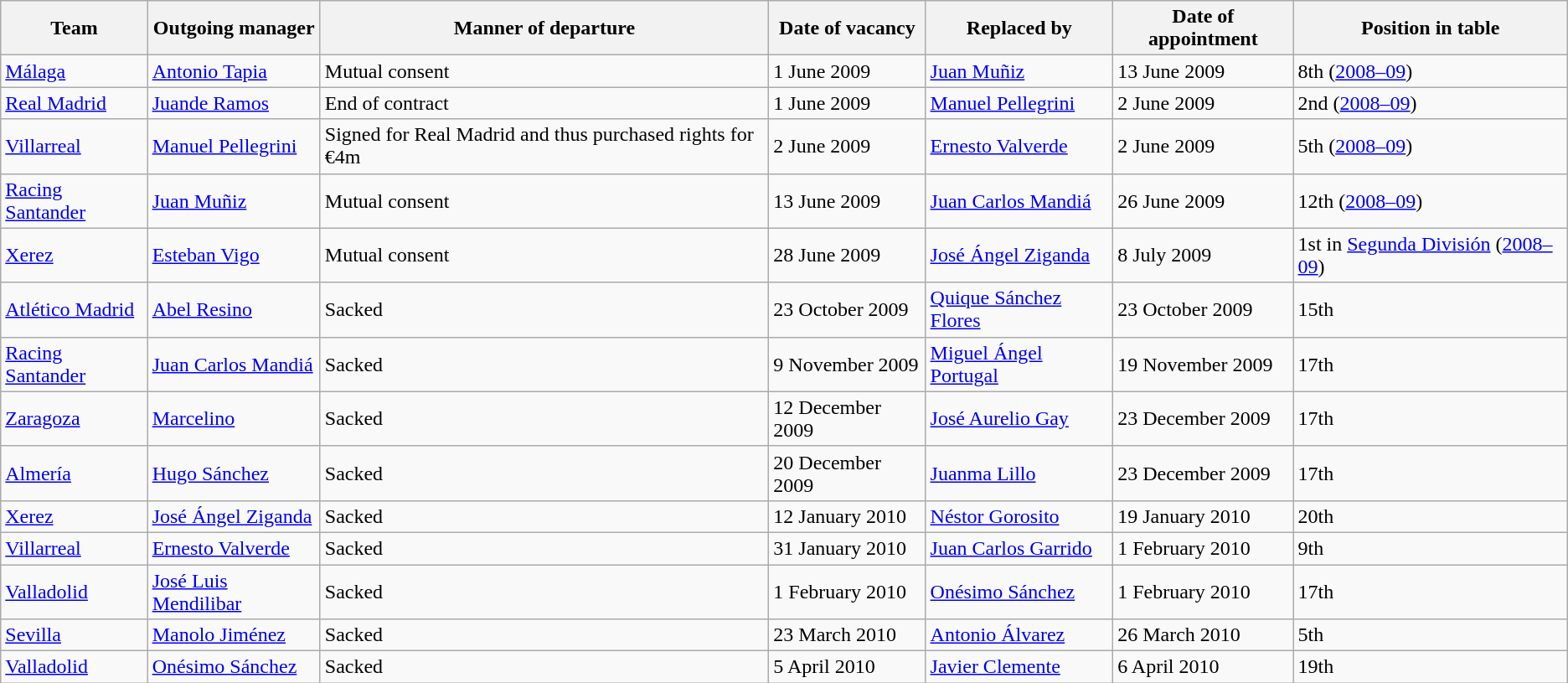<table class="wikitable">
<tr>
<th>Team</th>
<th>Outgoing manager</th>
<th>Manner of departure</th>
<th>Date of vacancy</th>
<th>Replaced by</th>
<th>Date of appointment</th>
<th>Position in table</th>
</tr>
<tr>
<td><a href='#'>Málaga</a></td>
<td> <a href='#'>Antonio Tapia</a></td>
<td>Mutual consent</td>
<td>1 June 2009</td>
<td> <a href='#'>Juan Muñiz</a></td>
<td>13 June 2009</td>
<td>8th (<a href='#'>2008–09</a>)</td>
</tr>
<tr>
<td><a href='#'>Real Madrid</a></td>
<td> <a href='#'>Juande Ramos</a></td>
<td>End of contract</td>
<td>1 June 2009</td>
<td> <a href='#'>Manuel Pellegrini</a></td>
<td>2 June 2009</td>
<td>2nd (<a href='#'>2008–09</a>)</td>
</tr>
<tr>
<td><a href='#'>Villarreal</a></td>
<td> <a href='#'>Manuel Pellegrini</a></td>
<td>Signed for Real Madrid and thus purchased rights for €4m</td>
<td>2 June 2009</td>
<td> <a href='#'>Ernesto Valverde</a></td>
<td>2 June 2009</td>
<td>5th (<a href='#'>2008–09</a>)</td>
</tr>
<tr>
<td><a href='#'>Racing Santander</a></td>
<td> <a href='#'>Juan Muñiz</a></td>
<td>Mutual consent</td>
<td>13 June 2009</td>
<td> <a href='#'>Juan Carlos Mandiá</a></td>
<td>26 June 2009</td>
<td>12th (<a href='#'>2008–09</a>)</td>
</tr>
<tr>
<td><a href='#'>Xerez</a></td>
<td> <a href='#'>Esteban Vigo</a></td>
<td>Mutual consent</td>
<td>28 June 2009</td>
<td> <a href='#'>José Ángel Ziganda</a></td>
<td>8 July 2009</td>
<td>1st in <a href='#'>Segunda División</a> (<a href='#'>2008–09</a>)</td>
</tr>
<tr>
<td><a href='#'>Atlético Madrid</a></td>
<td> <a href='#'>Abel Resino</a></td>
<td>Sacked</td>
<td>23 October 2009</td>
<td> <a href='#'>Quique Sánchez Flores</a></td>
<td>23 October 2009</td>
<td>15th</td>
</tr>
<tr>
<td><a href='#'>Racing Santander</a></td>
<td> <a href='#'>Juan Carlos Mandiá</a></td>
<td>Sacked</td>
<td>9 November 2009</td>
<td> <a href='#'>Miguel Ángel Portugal</a></td>
<td>19 November 2009</td>
<td>17th</td>
</tr>
<tr>
<td><a href='#'>Zaragoza</a></td>
<td> <a href='#'>Marcelino</a></td>
<td>Sacked</td>
<td>12 December 2009</td>
<td> <a href='#'>José Aurelio Gay</a></td>
<td>23 December 2009</td>
<td>17th</td>
</tr>
<tr>
<td><a href='#'>Almería</a></td>
<td> <a href='#'>Hugo Sánchez</a></td>
<td>Sacked</td>
<td>20 December 2009</td>
<td> <a href='#'>Juanma Lillo</a></td>
<td>23 December 2009</td>
<td>17th</td>
</tr>
<tr>
<td><a href='#'>Xerez</a></td>
<td> <a href='#'>José Ángel Ziganda</a></td>
<td>Sacked</td>
<td>12 January 2010</td>
<td> <a href='#'>Néstor Gorosito</a></td>
<td>19 January 2010</td>
<td>20th</td>
</tr>
<tr>
<td><a href='#'>Villarreal</a></td>
<td> <a href='#'>Ernesto Valverde</a></td>
<td>Sacked</td>
<td>31 January 2010</td>
<td> <a href='#'>Juan Carlos Garrido</a></td>
<td>1 February 2010</td>
<td>9th</td>
</tr>
<tr>
<td><a href='#'>Valladolid</a></td>
<td> <a href='#'>José Luis Mendilibar</a></td>
<td>Sacked</td>
<td>1 February 2010</td>
<td> <a href='#'>Onésimo Sánchez</a></td>
<td>1 February 2010</td>
<td>17th</td>
</tr>
<tr>
<td><a href='#'>Sevilla</a></td>
<td> <a href='#'>Manolo Jiménez</a></td>
<td>Sacked</td>
<td>23 March 2010</td>
<td> <a href='#'>Antonio Álvarez</a></td>
<td>26 March 2010</td>
<td>5th</td>
</tr>
<tr>
<td><a href='#'>Valladolid</a></td>
<td> <a href='#'>Onésimo Sánchez</a></td>
<td>Sacked</td>
<td>5 April 2010</td>
<td> <a href='#'>Javier Clemente</a></td>
<td>6 April 2010</td>
<td>19th</td>
</tr>
</table>
